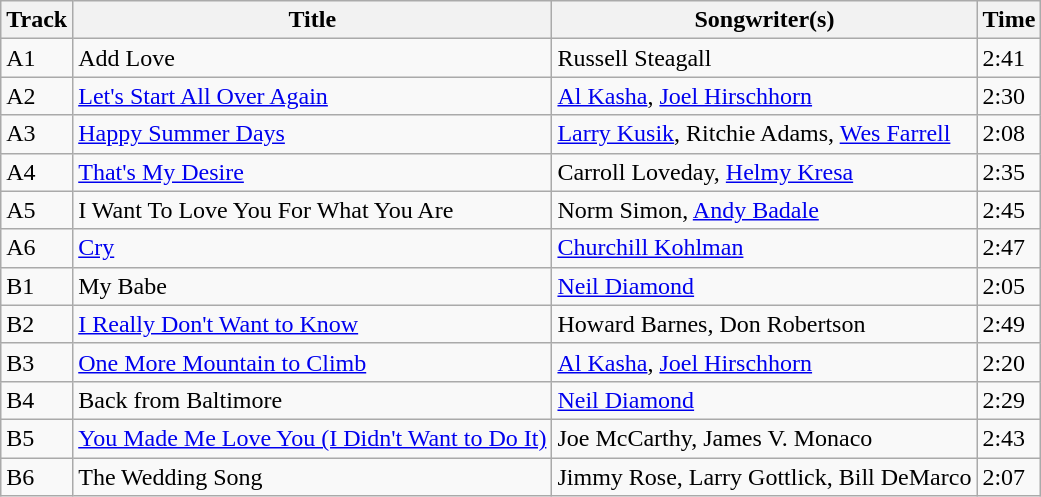<table class="wikitable">
<tr>
<th>Track</th>
<th>Title</th>
<th>Songwriter(s)</th>
<th>Time</th>
</tr>
<tr>
<td>A1</td>
<td>Add Love</td>
<td>Russell Steagall</td>
<td>2:41</td>
</tr>
<tr>
<td>A2</td>
<td><a href='#'>Let's Start All Over Again</a></td>
<td><a href='#'>Al Kasha</a>, <a href='#'>Joel Hirschhorn</a></td>
<td>2:30</td>
</tr>
<tr>
<td>A3</td>
<td><a href='#'>Happy Summer Days</a></td>
<td><a href='#'>Larry Kusik</a>, Ritchie Adams, <a href='#'>Wes Farrell</a></td>
<td>2:08</td>
</tr>
<tr>
<td>A4</td>
<td><a href='#'>That's My Desire</a></td>
<td>Carroll Loveday, <a href='#'>Helmy Kresa</a></td>
<td>2:35</td>
</tr>
<tr>
<td>A5</td>
<td>I Want To Love You For What You Are</td>
<td>Norm Simon, <a href='#'>Andy Badale</a></td>
<td>2:45</td>
</tr>
<tr>
<td>A6</td>
<td><a href='#'>Cry</a></td>
<td><a href='#'>Churchill Kohlman</a></td>
<td>2:47</td>
</tr>
<tr>
<td>B1</td>
<td>My Babe</td>
<td><a href='#'>Neil Diamond</a></td>
<td>2:05</td>
</tr>
<tr>
<td>B2</td>
<td><a href='#'>I Really Don't Want to Know</a></td>
<td>Howard Barnes, Don Robertson</td>
<td>2:49</td>
</tr>
<tr>
<td>B3</td>
<td><a href='#'>One More Mountain to Climb</a></td>
<td><a href='#'>Al Kasha</a>, <a href='#'>Joel Hirschhorn</a></td>
<td>2:20</td>
</tr>
<tr>
<td>B4</td>
<td>Back from Baltimore</td>
<td><a href='#'>Neil Diamond</a></td>
<td>2:29</td>
</tr>
<tr>
<td>B5</td>
<td><a href='#'>You Made Me Love You (I Didn't Want to Do It)</a></td>
<td>Joe McCarthy, James V. Monaco</td>
<td>2:43</td>
</tr>
<tr>
<td>B6</td>
<td>The Wedding Song</td>
<td>Jimmy Rose, Larry Gottlick, Bill DeMarco</td>
<td>2:07</td>
</tr>
</table>
